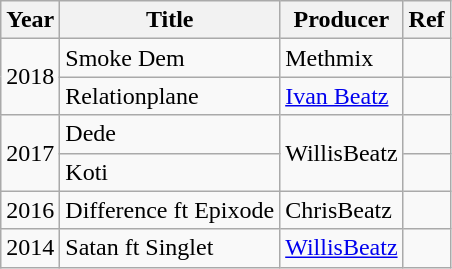<table class="wikitable">
<tr>
<th>Year</th>
<th>Title</th>
<th>Producer</th>
<th>Ref</th>
</tr>
<tr>
<td rowspan="2">2018</td>
<td>Smoke Dem</td>
<td>Methmix</td>
<td></td>
</tr>
<tr>
<td>Relationplane</td>
<td><a href='#'>Ivan Beatz</a></td>
<td></td>
</tr>
<tr>
<td rowspan="2">2017</td>
<td>Dede</td>
<td rowspan="2">WillisBeatz</td>
<td></td>
</tr>
<tr>
<td>Koti</td>
<td></td>
</tr>
<tr>
<td>2016</td>
<td>Difference ft Epixode</td>
<td>ChrisBeatz</td>
<td></td>
</tr>
<tr>
<td>2014</td>
<td>Satan ft Singlet</td>
<td><a href='#'>WillisBeatz</a></td>
<td></td>
</tr>
</table>
